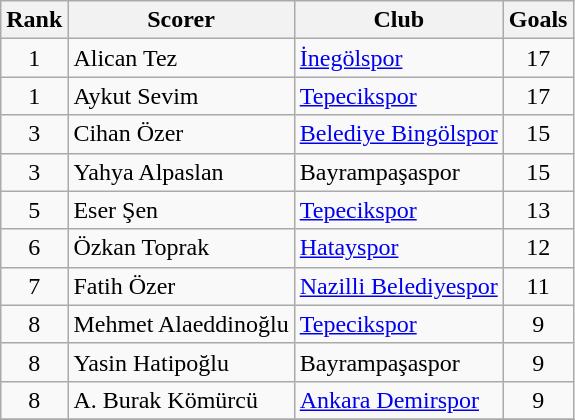<table class="wikitable">
<tr>
<th>Rank</th>
<th>Scorer</th>
<th>Club</th>
<th>Goals</th>
</tr>
<tr>
<td align=center>1</td>
<td> Alican Tez</td>
<td><a href='#'>İnegölspor</a></td>
<td align=center>17</td>
</tr>
<tr>
<td align=center>1</td>
<td> Aykut Sevim</td>
<td><a href='#'>Tepecikspor</a></td>
<td align=center>17</td>
</tr>
<tr>
<td align=center>3</td>
<td> Cihan Özer</td>
<td><a href='#'>Belediye Bingölspor</a></td>
<td align=center>15</td>
</tr>
<tr>
<td align=center>3</td>
<td> Yahya Alpaslan</td>
<td>Bayrampaşaspor</td>
<td align=center>15</td>
</tr>
<tr>
<td align=center>5</td>
<td> Eser Şen</td>
<td><a href='#'>Tepecikspor</a></td>
<td align=center>13</td>
</tr>
<tr>
<td align=center>6</td>
<td> Özkan Toprak</td>
<td><a href='#'>Hatayspor</a></td>
<td align=center>12</td>
</tr>
<tr>
<td align=center>7</td>
<td> Fatih Özer</td>
<td><a href='#'>Nazilli Belediyespor</a></td>
<td align=center>11</td>
</tr>
<tr>
<td align=center>8</td>
<td> Mehmet Alaeddinoğlu</td>
<td><a href='#'>Tepecikspor</a></td>
<td align=center>9</td>
</tr>
<tr>
<td align=center>8</td>
<td> Yasin Hatipoğlu</td>
<td>Bayrampaşaspor</td>
<td align=center>9</td>
</tr>
<tr>
<td align=center>8</td>
<td> A. Burak Kömürcü</td>
<td><a href='#'>Ankara Demirspor</a></td>
<td align=center>9</td>
</tr>
<tr>
</tr>
</table>
